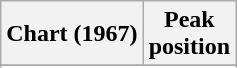<table class="wikitable sortable plainrowheaders" style="text-align:center">
<tr>
<th scope="col">Chart (1967)</th>
<th scope="col">Peak<br> position</th>
</tr>
<tr>
</tr>
<tr>
</tr>
</table>
